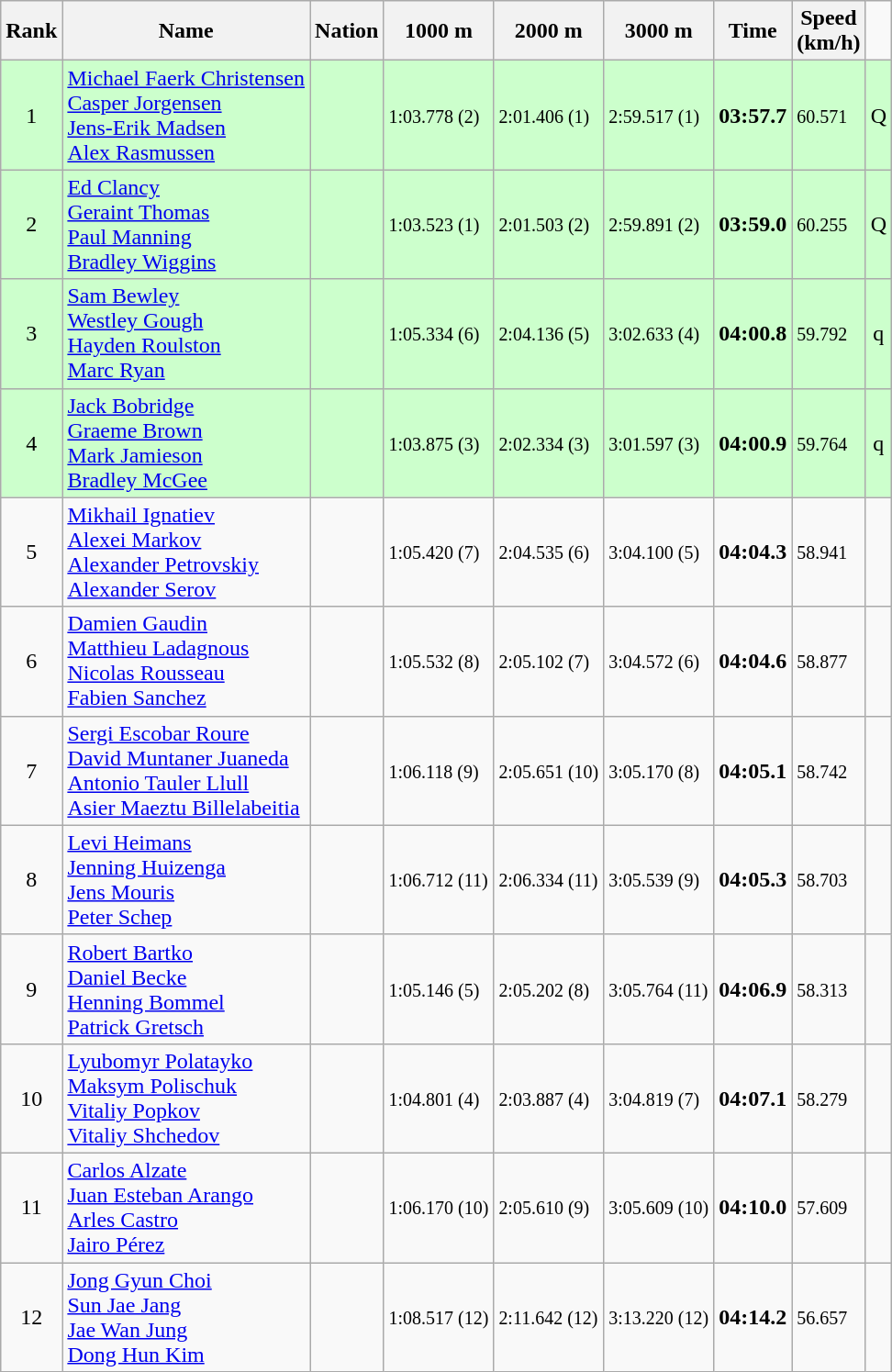<table class=wikitable sortable style=text-align:center>
<tr>
<th>Rank</th>
<th>Name</th>
<th>Nation</th>
<th>1000 m</th>
<th>2000 m</th>
<th>3000 m</th>
<th>Time</th>
<th>Speed<br>(km/h)</th>
</tr>
<tr style="background: #ccffcc;">
<td>1</td>
<td align=left><a href='#'>Michael Faerk Christensen</a><br><a href='#'>Casper Jorgensen</a><br><a href='#'>Jens-Erik Madsen</a><br><a href='#'>Alex Rasmussen</a></td>
<td align=left></td>
<td align=left><small>1:03.778 (2)</small></td>
<td align=left><small>2:01.406 (1)</small></td>
<td align=left><small>2:59.517 (1)</small></td>
<td align=left><strong>03:57.7</strong></td>
<td align=left><small>60.571</small></td>
<td>Q</td>
</tr>
<tr style="background: #ccffcc;">
<td>2</td>
<td align=left><a href='#'>Ed Clancy</a><br><a href='#'>Geraint Thomas</a><br><a href='#'>Paul Manning</a><br><a href='#'>Bradley Wiggins</a></td>
<td align=left></td>
<td align=left><small>1:03.523 (1)</small></td>
<td align=left><small>2:01.503 (2)</small></td>
<td align=left><small>2:59.891 (2)</small></td>
<td align=left><strong>03:59.0</strong></td>
<td align=left><small>60.255</small></td>
<td>Q</td>
</tr>
<tr style="background: #ccffcc;">
<td>3</td>
<td align=left><a href='#'>Sam Bewley</a><br><a href='#'>Westley Gough</a><br><a href='#'>Hayden Roulston</a><br><a href='#'>Marc Ryan</a></td>
<td align=left></td>
<td align=left><small>1:05.334 (6)</small></td>
<td align=left><small>2:04.136 (5)</small></td>
<td align=left><small>3:02.633 (4)</small></td>
<td align=left><strong>04:00.8</strong></td>
<td align=left><small>59.792</small></td>
<td>q</td>
</tr>
<tr style="background: #ccffcc;">
<td>4</td>
<td align=left><a href='#'>Jack Bobridge</a><br><a href='#'>Graeme Brown</a><br><a href='#'>Mark Jamieson</a><br><a href='#'>Bradley McGee</a></td>
<td align=left></td>
<td align=left><small>1:03.875 (3)</small></td>
<td align=left><small>2:02.334 (3)</small></td>
<td align=left><small>3:01.597 (3)</small></td>
<td align=left><strong>04:00.9</strong></td>
<td align=left><small>59.764</small></td>
<td>q</td>
</tr>
<tr>
<td>5</td>
<td align=left><a href='#'>Mikhail Ignatiev</a><br><a href='#'>Alexei Markov</a><br><a href='#'>Alexander Petrovskiy</a><br><a href='#'>Alexander Serov</a></td>
<td align=left></td>
<td align=left><small>1:05.420 (7)</small></td>
<td align=left><small>2:04.535 (6)</small></td>
<td align=left><small>3:04.100 (5)</small></td>
<td align=left><strong>04:04.3</strong></td>
<td align=left><small>58.941</small></td>
<td></td>
</tr>
<tr>
<td>6</td>
<td align=left><a href='#'>Damien Gaudin</a><br><a href='#'>Matthieu Ladagnous</a><br><a href='#'>Nicolas Rousseau</a><br><a href='#'>Fabien Sanchez</a></td>
<td align=left></td>
<td align=left><small>1:05.532 (8)</small></td>
<td align=left><small>2:05.102 (7)</small></td>
<td align=left><small>3:04.572 (6)</small></td>
<td align=left><strong>04:04.6</strong></td>
<td align=left><small>58.877</small></td>
<td></td>
</tr>
<tr>
<td>7</td>
<td align=left><a href='#'>Sergi Escobar Roure</a><br><a href='#'>David Muntaner Juaneda</a><br><a href='#'>Antonio Tauler Llull</a><br><a href='#'>Asier Maeztu Billelabeitia</a></td>
<td align=left></td>
<td align=left><small>1:06.118 (9)</small></td>
<td align=left><small>2:05.651 (10)</small></td>
<td align=left><small>3:05.170 (8)</small></td>
<td align=left><strong>04:05.1</strong></td>
<td align=left><small>58.742</small></td>
<td></td>
</tr>
<tr>
<td>8</td>
<td align=left><a href='#'>Levi Heimans</a><br><a href='#'>Jenning Huizenga</a><br><a href='#'>Jens Mouris</a><br><a href='#'>Peter Schep</a></td>
<td align=left></td>
<td align=left><small>1:06.712 (11)</small></td>
<td align=left><small>2:06.334 (11)</small></td>
<td align=left><small>3:05.539 (9)</small></td>
<td align=left><strong>04:05.3</strong></td>
<td align=left><small>58.703</small></td>
<td></td>
</tr>
<tr>
<td>9</td>
<td align=left><a href='#'>Robert Bartko</a><br><a href='#'>Daniel Becke</a><br><a href='#'>Henning Bommel</a><br><a href='#'>Patrick Gretsch</a></td>
<td align=left></td>
<td align=left><small>1:05.146 (5)</small></td>
<td align=left><small>2:05.202 (8)</small></td>
<td align=left><small>3:05.764 (11)</small></td>
<td align=left><strong>04:06.9</strong></td>
<td align=left><small>58.313</small></td>
<td></td>
</tr>
<tr>
<td>10</td>
<td align=left><a href='#'>Lyubomyr Polatayko</a><br><a href='#'>Maksym Polischuk</a><br><a href='#'>Vitaliy Popkov</a><br><a href='#'>Vitaliy Shchedov</a></td>
<td align=left></td>
<td align=left><small>1:04.801 (4)</small></td>
<td align=left><small>2:03.887 (4)</small></td>
<td align=left><small>3:04.819 (7)</small></td>
<td align=left><strong>04:07.1</strong></td>
<td align=left><small>58.279</small></td>
<td></td>
</tr>
<tr>
<td>11</td>
<td align=left><a href='#'>Carlos Alzate</a><br><a href='#'>Juan Esteban Arango</a><br><a href='#'>Arles Castro</a><br><a href='#'>Jairo Pérez</a></td>
<td align=left></td>
<td align=left><small>1:06.170 (10)</small></td>
<td align=left><small>2:05.610 (9)</small></td>
<td align=left><small>3:05.609 (10)</small></td>
<td align=left><strong>04:10.0</strong></td>
<td align=left><small>57.609</small></td>
<td></td>
</tr>
<tr>
<td>12</td>
<td align=left><a href='#'>Jong Gyun Choi</a><br><a href='#'>Sun Jae Jang</a><br><a href='#'>Jae Wan Jung</a><br><a href='#'>Dong Hun Kim</a></td>
<td align=left></td>
<td align=left><small>1:08.517 (12)</small></td>
<td align=left><small>2:11.642 (12)</small></td>
<td align=left><small>3:13.220 (12)</small></td>
<td align=left><strong>04:14.2</strong></td>
<td align=left><small>56.657</small></td>
<td></td>
</tr>
</table>
